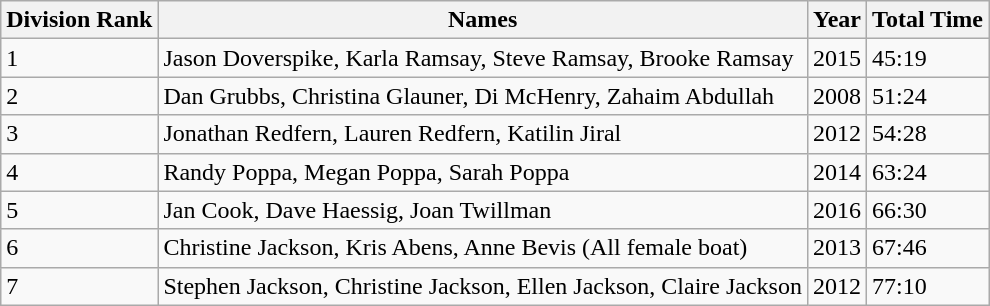<table class="wikitable sortable">
<tr>
<th>Division Rank</th>
<th>Names</th>
<th>Year</th>
<th>Total Time</th>
</tr>
<tr>
<td>1</td>
<td>Jason Doverspike, Karla Ramsay, Steve Ramsay, Brooke Ramsay</td>
<td>2015</td>
<td>45:19</td>
</tr>
<tr>
<td>2</td>
<td>Dan Grubbs, Christina Glauner, Di McHenry, Zahaim Abdullah</td>
<td>2008</td>
<td>51:24</td>
</tr>
<tr>
<td>3</td>
<td>Jonathan Redfern, Lauren Redfern, Katilin Jiral</td>
<td>2012</td>
<td>54:28</td>
</tr>
<tr>
<td>4</td>
<td>Randy Poppa, Megan Poppa, Sarah Poppa</td>
<td>2014</td>
<td>63:24</td>
</tr>
<tr>
<td>5</td>
<td>Jan Cook, Dave Haessig, Joan Twillman</td>
<td>2016</td>
<td>66:30</td>
</tr>
<tr>
<td>6</td>
<td>Christine Jackson, Kris Abens, Anne Bevis (All female boat)</td>
<td>2013</td>
<td>67:46</td>
</tr>
<tr>
<td>7</td>
<td>Stephen Jackson, Christine Jackson, Ellen Jackson, Claire Jackson</td>
<td>2012</td>
<td>77:10</td>
</tr>
</table>
